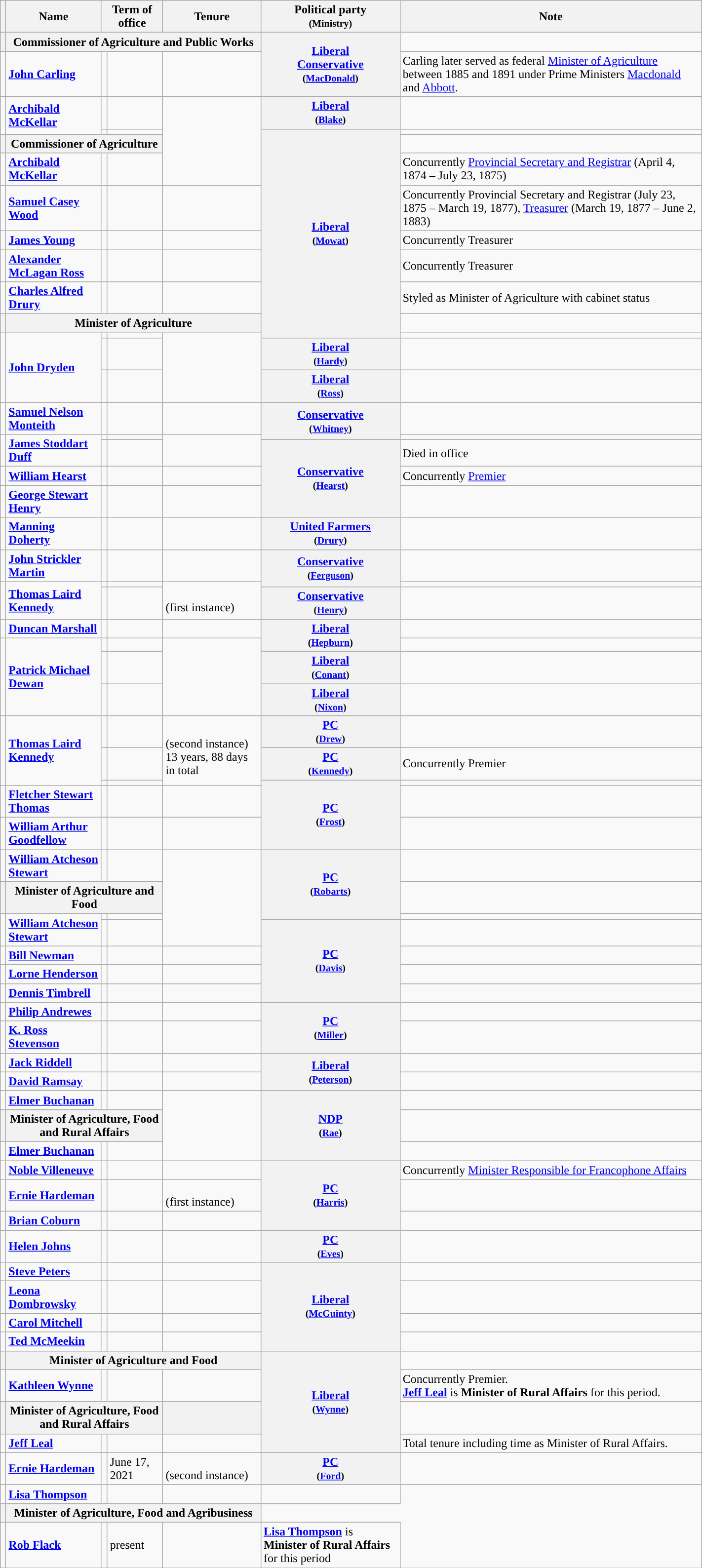<table class="wikitable" style="width: 75%">
<tr>
<th></th>
<th>Name</th>
<th colspan=2; style="width: 125px;">Term of office</th>
<th style="width: 125px;">Tenure</th>
<th>Political party<br><small>(Ministry)</small></th>
<th style="width: 400px;">Note</th>
</tr>
<tr>
<th></th>
<th colspan=4>Commissioner of Agriculture and Public Works</th>
<th rowspan=2; style="background:"><a href='#'>Liberal<br>Conservative</a><br><small>(<a href='#'>MacDonald</a>)</small></th>
</tr>
<tr>
<td style="background:"></td>
<td><strong><a href='#'>John Carling</a></strong></td>
<td></td>
<td></td>
<td></td>
<td>Carling later served as federal <a href='#'>Minister of Agriculture</a> between 1885 and 1891 under Prime Ministers <a href='#'>Macdonald</a> and <a href='#'>Abbott</a>.</td>
</tr>
<tr>
<td rowspan=2; style="background:"></td>
<td rowspan=2><strong><a href='#'>Archibald McKellar</a></strong></td>
<td></td>
<td></td>
<td rowspan=4></td>
<th style="background:"><a href='#'>Liberal</a><br><small>(<a href='#'>Blake</a>)</small></th>
<td></td>
</tr>
<tr>
<td></td>
<td></td>
<th rowspan=9; style="background:"><a href='#'>Liberal</a><br><small>(<a href='#'>Mowat</a>)</small></th>
<td></td>
</tr>
<tr>
<th></th>
<th colspan=3>Commissioner of Agriculture</th>
<td></td>
</tr>
<tr>
<td style="background:"></td>
<td><strong><a href='#'>Archibald McKellar</a></strong></td>
<td></td>
<td></td>
<td>Concurrently <a href='#'>Provincial Secretary and Registrar</a> (April 4, 1874 – July 23, 1875)</td>
</tr>
<tr>
<td style="background:"></td>
<td><strong><a href='#'>Samuel Casey Wood</a></strong></td>
<td></td>
<td></td>
<td></td>
<td>Concurrently Provincial Secretary and Registrar (July 23, 1875 – March 19, 1877), <a href='#'>Treasurer</a> (March 19, 1877 – June 2, 1883)</td>
</tr>
<tr>
<td style="background:"></td>
<td><strong><a href='#'>James Young</a></strong></td>
<td></td>
<td></td>
<td></td>
<td>Concurrently Treasurer</td>
</tr>
<tr>
<td style="background:"></td>
<td><strong><a href='#'>Alexander McLagan Ross</a></strong></td>
<td></td>
<td></td>
<td></td>
<td>Concurrently Treasurer</td>
</tr>
<tr>
<td style="background:"></td>
<td><strong><a href='#'>Charles Alfred Drury</a></strong></td>
<td></td>
<td></td>
<td></td>
<td>Styled as Minister of Agriculture with cabinet status</td>
</tr>
<tr>
<th></th>
<th colspan=4>Minister of Agriculture</th>
<td></td>
</tr>
<tr>
<td rowspan=3; style="background:"></td>
<td rowspan=3><strong><a href='#'>John Dryden</a></strong></td>
<td></td>
<td></td>
<td rowspan=3></td>
<td></td>
</tr>
<tr>
<td></td>
<td></td>
<th style="background:"><a href='#'>Liberal</a><br><small>(<a href='#'>Hardy</a>)</small></th>
<td></td>
</tr>
<tr>
<td></td>
<td></td>
<th style="background:"><a href='#'>Liberal</a><br><small>(<a href='#'>Ross</a>)</small></th>
<td></td>
</tr>
<tr>
<td style="background:"></td>
<td><strong><a href='#'>Samuel Nelson Monteith</a></strong></td>
<td></td>
<td></td>
<td></td>
<th rowspan=2; style="background:"><a href='#'>Conservative</a><br><small>(<a href='#'>Whitney</a>)</small></th>
<td></td>
</tr>
<tr>
<td rowspan=2; style="background:"></td>
<td rowspan=2><strong><a href='#'>James Stoddart Duff</a></strong></td>
<td></td>
<td></td>
<td rowspan=2></td>
<td></td>
</tr>
<tr>
<td></td>
<td></td>
<th rowspan=3; style="background:"><a href='#'>Conservative</a><br><small>(<a href='#'>Hearst</a>)</small></th>
<td>Died in office</td>
</tr>
<tr>
<td style="background:"></td>
<td><strong><a href='#'>William Hearst</a></strong></td>
<td></td>
<td></td>
<td></td>
<td>Concurrently <a href='#'>Premier</a></td>
</tr>
<tr>
<td style="background:"></td>
<td><strong><a href='#'>George Stewart Henry</a></strong></td>
<td></td>
<td></td>
<td></td>
<td></td>
</tr>
<tr>
<td style="background:"></td>
<td><strong><a href='#'>Manning Doherty</a></strong></td>
<td></td>
<td></td>
<td></td>
<th style="background:"><a href='#'>United Farmers</a><br><small>(<a href='#'>Drury</a>)</small></th>
<td></td>
</tr>
<tr>
<td style="background:"></td>
<td><strong><a href='#'>John Strickler Martin</a></strong></td>
<td></td>
<td></td>
<td></td>
<th rowspan=2; style="background:"><a href='#'>Conservative</a><br><small>(<a href='#'>Ferguson</a>)</small></th>
<td></td>
</tr>
<tr>
<td rowspan=2; style="background:"></td>
<td rowspan=2><strong><a href='#'>Thomas Laird Kennedy</a></strong></td>
<td></td>
<td></td>
<td rowspan=2><br>(first instance)</td>
<td></td>
</tr>
<tr>
<td></td>
<td></td>
<th style="background:"><a href='#'>Conservative</a><br><small>(<a href='#'>Henry</a>)</small></th>
<td></td>
</tr>
<tr>
<td style="background:"></td>
<td><strong><a href='#'>Duncan Marshall</a></strong></td>
<td></td>
<td></td>
<td></td>
<th rowspan=2; style="background:"><a href='#'>Liberal</a><br><small>(<a href='#'>Hepburn</a>)</small></th>
<td></td>
</tr>
<tr>
<td rowspan=3; style="background:"></td>
<td rowspan=3><strong><a href='#'>Patrick Michael Dewan</a></strong></td>
<td></td>
<td></td>
<td rowspan=3></td>
<td></td>
</tr>
<tr>
<td></td>
<td></td>
<th style="background:"><a href='#'>Liberal</a><br><small>(<a href='#'>Conant</a>)</small></th>
<td></td>
</tr>
<tr>
<td></td>
<td></td>
<th style="background:"><a href='#'>Liberal</a><br><small>(<a href='#'>Nixon</a>)</small></th>
<td></td>
</tr>
<tr>
<td rowspan=3; style="background:"></td>
<td rowspan=3><strong><a href='#'>Thomas Laird Kennedy</a></strong></td>
<td></td>
<td></td>
<td rowspan=3><br>(second instance)<br>13 years, 88 days in total</td>
<th style="background:"><a href='#'>PC</a><br><small>(<a href='#'>Drew</a>)</small></th>
<td></td>
</tr>
<tr>
<td></td>
<td></td>
<th style="background:"><a href='#'>PC</a><br><small>(<a href='#'>Kennedy</a>)</small></th>
<td>Concurrently Premier</td>
</tr>
<tr>
<td></td>
<td></td>
<th rowspan=3; style="background:"><a href='#'>PC</a><br><small>(<a href='#'>Frost</a>)</small></th>
<td></td>
</tr>
<tr>
<td style="background:"></td>
<td><strong><a href='#'>Fletcher Stewart Thomas</a></strong></td>
<td></td>
<td></td>
<td></td>
<td></td>
</tr>
<tr>
<td style="background:"></td>
<td><strong><a href='#'>William Arthur Goodfellow</a></strong></td>
<td></td>
<td></td>
<td></td>
<td></td>
</tr>
<tr>
<td style="background:"></td>
<td><strong><a href='#'>William Atcheson Stewart</a></strong></td>
<td></td>
<td></td>
<td rowspan=4></td>
<th rowspan=3; style="background:"><a href='#'>PC</a><br><small>(<a href='#'>Robarts</a>)</small></th>
<td></td>
</tr>
<tr>
<th></th>
<th colspan=3>Minister of Agriculture and Food</th>
<td></td>
</tr>
<tr>
<td rowspan=2; style="background:"></td>
<td rowspan=2><strong><a href='#'>William Atcheson Stewart</a></strong></td>
<td></td>
<td></td>
<td></td>
</tr>
<tr>
<td></td>
<td></td>
<th rowspan=4; style="background:"><a href='#'>PC</a><br><small>(<a href='#'>Davis</a>)</small></th>
<td></td>
</tr>
<tr>
<td style="background:"></td>
<td><strong><a href='#'>Bill Newman</a></strong></td>
<td></td>
<td></td>
<td></td>
<td></td>
</tr>
<tr>
<td style="background:"></td>
<td><strong><a href='#'>Lorne Henderson</a></strong></td>
<td></td>
<td></td>
<td></td>
<td></td>
</tr>
<tr>
<td style="background:"></td>
<td><strong><a href='#'>Dennis Timbrell</a></strong></td>
<td></td>
<td></td>
<td></td>
<td></td>
</tr>
<tr>
<td style="background:"></td>
<td><strong><a href='#'>Philip Andrewes</a></strong></td>
<td></td>
<td></td>
<td></td>
<th rowspan=2; style="background:"><a href='#'>PC</a><br><small>(<a href='#'>Miller</a>)</small></th>
<td></td>
</tr>
<tr>
<td style="background:"></td>
<td><strong><a href='#'>K. Ross Stevenson</a></strong></td>
<td></td>
<td></td>
<td></td>
<td></td>
</tr>
<tr>
<td style="background:"></td>
<td><strong><a href='#'>Jack Riddell</a></strong></td>
<td></td>
<td></td>
<td></td>
<th rowspan=2; style="background:"><a href='#'>Liberal</a><br><small>(<a href='#'>Peterson</a>)</small></th>
<td></td>
</tr>
<tr>
<td style="background:"></td>
<td><strong><a href='#'>David Ramsay</a></strong></td>
<td></td>
<td></td>
<td></td>
<td></td>
</tr>
<tr>
<td style="background:"></td>
<td><strong><a href='#'>Elmer Buchanan</a></strong></td>
<td></td>
<td></td>
<td rowspan=3></td>
<th rowspan=3 ; style="background:"><a href='#'>NDP</a><br><small>(<a href='#'>Rae</a>)</small></th>
<td></td>
</tr>
<tr>
<th></th>
<th colspan=3>Minister of Agriculture, Food and Rural Affairs</th>
</tr>
<tr>
<td style="background:"></td>
<td><strong><a href='#'>Elmer Buchanan</a></strong></td>
<td></td>
<td></td>
<td></td>
</tr>
<tr>
<td style="background:"></td>
<td><strong><a href='#'>Noble Villeneuve</a></strong></td>
<td></td>
<td></td>
<td></td>
<th rowspan=3 ; style="background:"><a href='#'>PC</a><br><small>(<a href='#'>Harris</a>)</small></th>
<td>Concurrently <a href='#'>Minister Responsible for Francophone Affairs</a></td>
</tr>
<tr>
<td style="background:"></td>
<td><strong><a href='#'>Ernie Hardeman</a></strong></td>
<td></td>
<td></td>
<td><br>(first instance)</td>
<td></td>
</tr>
<tr>
<td style="background:"></td>
<td><strong><a href='#'>Brian Coburn</a></strong></td>
<td></td>
<td></td>
<td></td>
<td></td>
</tr>
<tr>
<td style="background:"></td>
<td><strong><a href='#'>Helen Johns</a></strong></td>
<td></td>
<td></td>
<td></td>
<th style="background:"><a href='#'>PC</a><br><small>(<a href='#'>Eves</a>)</small></th>
<td></td>
</tr>
<tr>
<td style="background:"></td>
<td><strong><a href='#'>Steve Peters</a></strong></td>
<td></td>
<td></td>
<td></td>
<th rowspan=4; style="background:"><a href='#'>Liberal</a><br><small>(<a href='#'>McGuinty</a>)</small></th>
<td></td>
</tr>
<tr>
<td style="background:"></td>
<td><strong><a href='#'>Leona Dombrowsky</a></strong></td>
<td></td>
<td></td>
<td></td>
<td></td>
</tr>
<tr>
<td style="background:"></td>
<td><strong><a href='#'>Carol Mitchell</a></strong></td>
<td></td>
<td></td>
<td></td>
<td></td>
</tr>
<tr>
<td style="background:"></td>
<td><strong><a href='#'>Ted McMeekin</a></strong></td>
<td></td>
<td></td>
<td></td>
<td></td>
</tr>
<tr>
<th></th>
<th colspan=4>Minister of Agriculture and Food</th>
<th rowspan=4; style="background:"><a href='#'>Liberal</a><br><small>(<a href='#'>Wynne</a>)</small></th>
</tr>
<tr>
<td style="background:"></td>
<td><strong><a href='#'>Kathleen Wynne</a></strong></td>
<td></td>
<td></td>
<td></td>
<td>Concurrently Premier. <br> <strong><a href='#'>Jeff Leal</a></strong> is <strong>Minister of Rural Affairs</strong> for this period.</td>
</tr>
<tr>
<th></th>
<th colspan=3>Minister of Agriculture, Food and Rural Affairs</th>
<th></th>
</tr>
<tr>
<td style="background:"></td>
<td><strong><a href='#'>Jeff Leal</a></strong></td>
<td></td>
<td></td>
<td></td>
<td>Total tenure  including time as Minister of Rural Affairs.</td>
</tr>
<tr>
<td style="background:"></td>
<td><strong><a href='#'>Ernie Hardeman</a></strong></td>
<td></td>
<td>June 17, 2021</td>
<td><br>(second instance)</td>
<th style="background:"><a href='#'>PC</a><br><small>(<a href='#'>Ford</a>)</small></th>
<td></td>
</tr>
<tr>
<td style="background:"></td>
<td><strong><a href='#'>Lisa Thompson</a></strong></td>
<td></td>
<td></td>
<td></td>
<td></td>
</tr>
<tr>
<th></th>
<th colspan=4>Minister of Agriculture, Food and Agribusiness</th>
</tr>
<tr>
<td style="background:"></td>
<td><strong><a href='#'>Rob Flack</a></strong></td>
<td></td>
<td>present</td>
<td></td>
<td><strong><a href='#'>Lisa Thompson</a></strong> is <strong>Minister of Rural Affairs</strong> for this period</td>
</tr>
<tr>
</tr>
</table>
